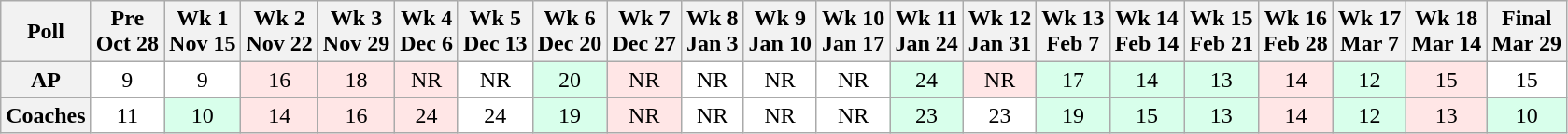<table class="wikitable" style="white-space:nowrap;">
<tr>
<th>Poll</th>
<th>Pre <br> Oct 28</th>
<th>Wk 1 <br> Nov 15</th>
<th>Wk 2 <br> Nov 22</th>
<th>Wk 3 <br> Nov 29</th>
<th>Wk 4 <br> Dec 6</th>
<th>Wk 5 <br> Dec 13</th>
<th>Wk 6 <br> Dec 20</th>
<th>Wk 7 <br> Dec 27</th>
<th>Wk 8 <br> Jan 3</th>
<th>Wk 9 <br> Jan 10</th>
<th>Wk 10 <br> Jan 17</th>
<th>Wk 11 <br> Jan 24</th>
<th>Wk 12 <br> Jan 31</th>
<th>Wk 13 <br> Feb 7</th>
<th>Wk 14 <br> Feb 14</th>
<th>Wk 15 <br> Feb 21</th>
<th>Wk 16 <br> Feb 28</th>
<th>Wk 17 <br> Mar 7</th>
<th>Wk 18 <br> Mar 14</th>
<th>Final <br> Mar 29</th>
</tr>
<tr style="text-align:center;">
<th>AP</th>
<td style="background:#FFF;">9</td>
<td style="background:#FFF;">9</td>
<td style="background:#FFE6E6;">16</td>
<td style="background:#FFE6E6">18</td>
<td style="background:#FFE6E6;">NR</td>
<td style="background:#FFF;">NR</td>
<td style="background:#D8FFEB;">20</td>
<td style="background:#FFE6E6;">NR</td>
<td style="background:#FFF;">NR</td>
<td style="background:#FFF;">NR</td>
<td style="background:#FFF;">NR</td>
<td style="background:#D8FFEB;">24</td>
<td style="background:#FFE6E6;">NR</td>
<td style="background:#D8FFEB;">17</td>
<td style="background:#D8FFEB;">14</td>
<td style="background:#D8FFEB;">13</td>
<td style="background:#FFE6E6;">14</td>
<td style="background:#D8FFEB;">12</td>
<td style="background:#FFE6E6;">15</td>
<td style="background:#FFF;">15</td>
</tr>
<tr style="text-align:center;">
<th>Coaches</th>
<td style="background:#FFF;">11</td>
<td style="background:#D8FFEB;">10</td>
<td style="background:#FFE6E6;">14</td>
<td style="background:#FFE6E6;">16</td>
<td style="background:#FFE6E6;">24</td>
<td style="background:#FFF;">24</td>
<td style="background:#D8FFEB;">19</td>
<td style="background:#FFE6E6;">NR</td>
<td style="background:#FFF;">NR</td>
<td style="background:#FFF;">NR</td>
<td style="background:#FFF;">NR</td>
<td style="background:#D8FFEB;">23</td>
<td style="background:#FFF;">23</td>
<td style="background:#D8FFEB;">19</td>
<td style="background:#D8FFEB;">15</td>
<td style="background:#D8FFEB;">13</td>
<td style="background:#FFE6E6;">14</td>
<td style="background:#D8FFEB;">12</td>
<td style="background:#FFE6E6;">13</td>
<td style="background:#D8FFEB;">10</td>
</tr>
</table>
